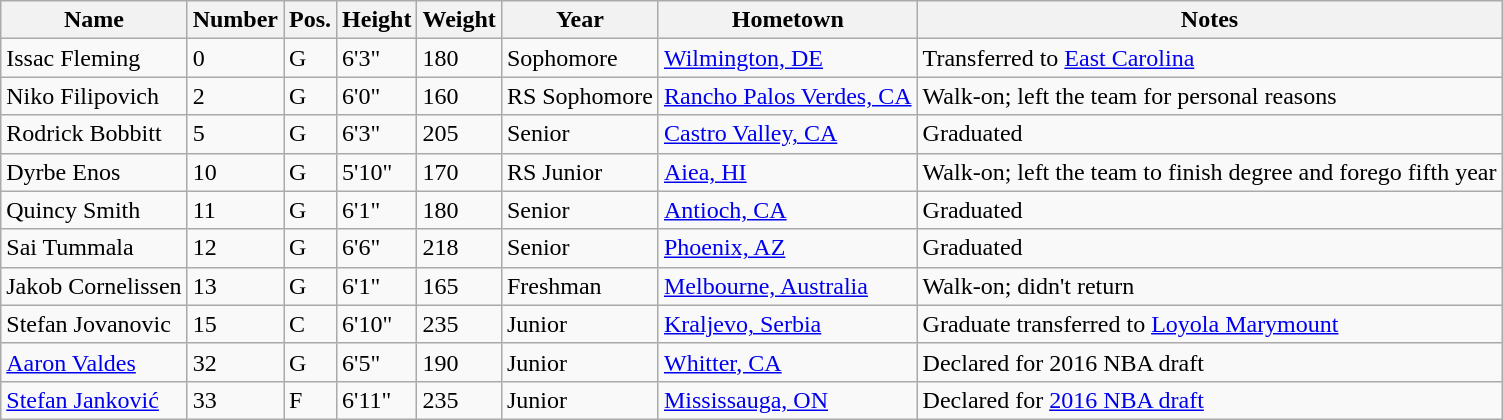<table class="wikitable sortable" border="1">
<tr>
<th>Name</th>
<th>Number</th>
<th>Pos.</th>
<th>Height</th>
<th>Weight</th>
<th>Year</th>
<th>Hometown</th>
<th class="unsortable">Notes</th>
</tr>
<tr>
<td>Issac Fleming</td>
<td>0</td>
<td>G</td>
<td>6'3"</td>
<td>180</td>
<td>Sophomore</td>
<td><a href='#'>Wilmington, DE</a></td>
<td>Transferred to <a href='#'>East Carolina</a></td>
</tr>
<tr>
<td>Niko Filipovich</td>
<td>2</td>
<td>G</td>
<td>6'0"</td>
<td>160</td>
<td>RS Sophomore</td>
<td><a href='#'>Rancho Palos Verdes, CA</a></td>
<td>Walk-on; left the team for personal reasons</td>
</tr>
<tr>
<td>Rodrick Bobbitt</td>
<td>5</td>
<td>G</td>
<td>6'3"</td>
<td>205</td>
<td>Senior</td>
<td><a href='#'>Castro Valley, CA</a></td>
<td>Graduated</td>
</tr>
<tr>
<td>Dyrbe Enos</td>
<td>10</td>
<td>G</td>
<td>5'10"</td>
<td>170</td>
<td>RS Junior</td>
<td><a href='#'>Aiea, HI</a></td>
<td>Walk-on; left the team to finish degree and forego fifth year</td>
</tr>
<tr>
<td>Quincy Smith</td>
<td>11</td>
<td>G</td>
<td>6'1"</td>
<td>180</td>
<td>Senior</td>
<td><a href='#'>Antioch, CA</a></td>
<td>Graduated</td>
</tr>
<tr>
<td>Sai Tummala</td>
<td>12</td>
<td>G</td>
<td>6'6"</td>
<td>218</td>
<td>Senior</td>
<td><a href='#'>Phoenix, AZ</a></td>
<td>Graduated</td>
</tr>
<tr>
<td>Jakob Cornelissen</td>
<td>13</td>
<td>G</td>
<td>6'1"</td>
<td>165</td>
<td>Freshman</td>
<td><a href='#'>Melbourne, Australia</a></td>
<td>Walk-on; didn't return</td>
</tr>
<tr>
<td>Stefan Jovanovic</td>
<td>15</td>
<td>C</td>
<td>6'10"</td>
<td>235</td>
<td>Junior</td>
<td><a href='#'>Kraljevo, Serbia</a></td>
<td>Graduate transferred to <a href='#'>Loyola Marymount</a></td>
</tr>
<tr>
<td><a href='#'>Aaron Valdes</a></td>
<td>32</td>
<td>G</td>
<td>6'5"</td>
<td>190</td>
<td>Junior</td>
<td><a href='#'>Whitter, CA</a></td>
<td>Declared for 2016 NBA draft</td>
</tr>
<tr>
<td><a href='#'>Stefan Janković</a></td>
<td>33</td>
<td>F</td>
<td>6'11"</td>
<td>235</td>
<td>Junior</td>
<td><a href='#'>Mississauga, ON</a></td>
<td>Declared for <a href='#'>2016 NBA draft</a></td>
</tr>
</table>
